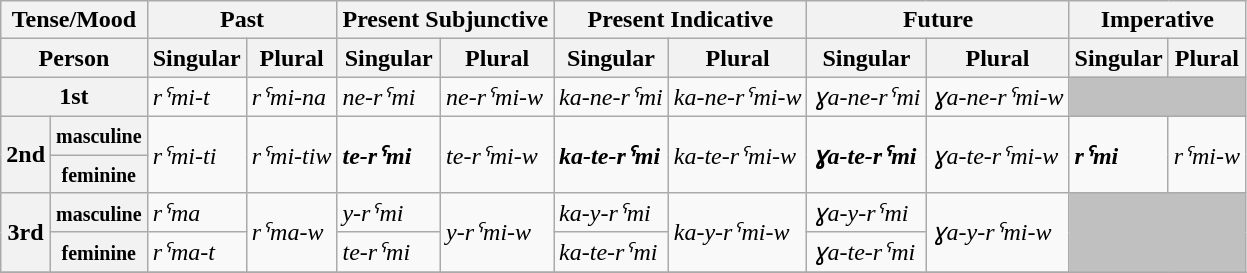<table class="wikitable">
<tr>
<th colspan=2>Tense/Mood</th>
<th colspan=2>Past</th>
<th colspan=2>Present Subjunctive</th>
<th colspan=2>Present Indicative</th>
<th colspan=2>Future</th>
<th colspan=2>Imperative</th>
</tr>
<tr>
<th colspan=2>Person</th>
<th>Singular</th>
<th>Plural</th>
<th>Singular</th>
<th>Plural</th>
<th>Singular</th>
<th>Plural</th>
<th>Singular</th>
<th>Plural</th>
<th>Singular</th>
<th>Plural</th>
</tr>
<tr>
<th colspan=2>1st</th>
<td><em>rˤmi-t</em></td>
<td><em>rˤmi-na</em></td>
<td><em>ne-rˤmi</em></td>
<td><em>ne-rˤmi-w</em></td>
<td><em>ka-ne-rˤmi</em></td>
<td><em>ka-ne-rˤmi-w</em></td>
<td><em>ɣa-ne-rˤmi</em></td>
<td><em>ɣa-ne-rˤmi-w</em></td>
<td colspan=2 style=background:silver></td>
</tr>
<tr>
<th rowspan=2>2nd</th>
<th><small>masculine</small></th>
<td rowspan=2><em>rˤmi-ti</em></td>
<td rowspan=2><em>rˤmi-tiw</em></td>
<td rowspan=2><strong><em>te-rˤmi</em></strong></td>
<td rowspan=2><em>te-rˤmi-w</em></td>
<td rowspan=2><strong><em>ka-te-rˤmi</em></strong></td>
<td rowspan=2><em>ka-te-rˤmi-w</em></td>
<td rowspan=2><strong><em>ɣa-te-rˤmi</em></strong></td>
<td rowspan=2><em>ɣa-te-rˤmi-w</em></td>
<td rowspan=2><strong><em>rˤmi</em></strong></td>
<td rowspan=2><em>rˤmi-w</em></td>
</tr>
<tr>
<th><small>feminine</small></th>
</tr>
<tr>
<th rowspan=2>3rd</th>
<th><small>masculine</small></th>
<td><em>rˤma</em></td>
<td rowspan=2><em>rˤma-w</em></td>
<td><em>y-rˤmi</em></td>
<td rowspan=2><em>y-rˤmi-w</em></td>
<td><em>ka-y-rˤmi</em></td>
<td rowspan=2><em>ka-y-rˤmi-w</em></td>
<td><em>ɣa-y-rˤmi</em></td>
<td rowspan=2><em>ɣa-y-rˤmi-w</em></td>
<td rowspan=2 colspan=2 style=background:silver></td>
</tr>
<tr>
<th><small>feminine</small></th>
<td><em>rˤma-t</em></td>
<td><em>te-rˤmi</em></td>
<td><em>ka-te-rˤmi</em></td>
<td><em>ɣa-te-rˤmi</em></td>
</tr>
<tr>
</tr>
</table>
